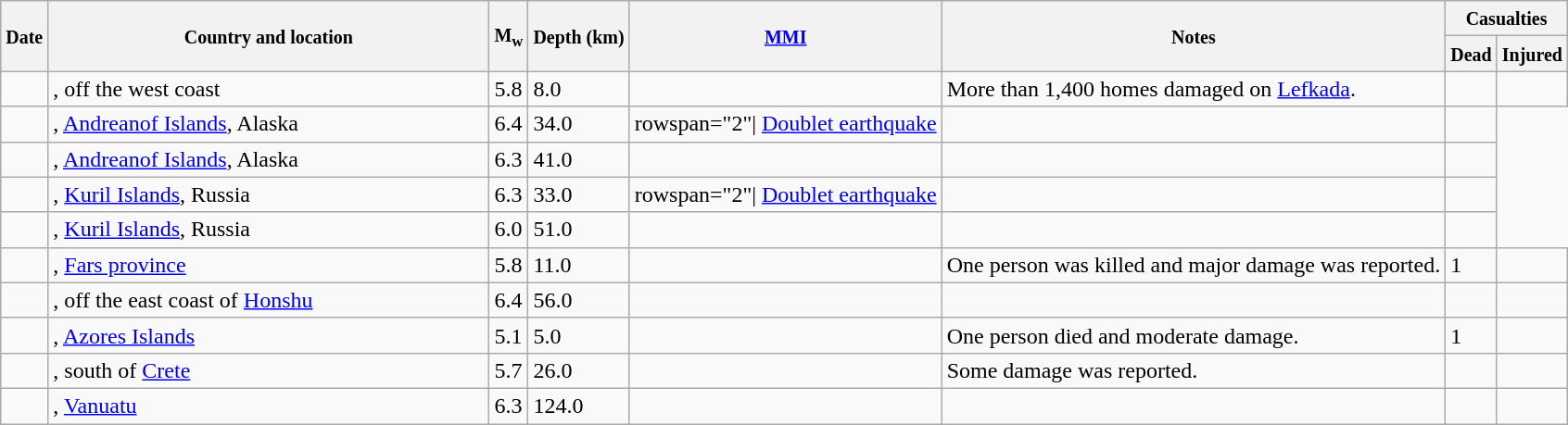<table class="wikitable sortable sort-under" style="border:1px black; margin-left:1em;">
<tr>
<th rowspan="2"><small>Date</small></th>
<th rowspan="2" style="width: 310px"><small>Country and location</small></th>
<th rowspan="2"><small>M<sub>w</sub></small></th>
<th rowspan="2"><small>Depth (km)</small></th>
<th rowspan="2"><small><a href='#'>MMI</a></small></th>
<th rowspan="2" class="unsortable"><small>Notes</small></th>
<th colspan="2"><small>Casualties</small></th>
</tr>
<tr>
<th><small>Dead</small></th>
<th><small>Injured</small></th>
</tr>
<tr>
<td></td>
<td>, off the west coast</td>
<td>5.8</td>
<td>8.0</td>
<td></td>
<td>More than 1,400 homes damaged on <a href='#'>Lefkada</a>.</td>
<td></td>
<td></td>
</tr>
<tr>
<td></td>
<td>, <a href='#'>Andreanof Islands</a>, Alaska</td>
<td>6.4</td>
<td>34.0</td>
<td>rowspan="2"| <a href='#'>Doublet earthquake</a></td>
<td></td>
<td></td>
</tr>
<tr>
<td></td>
<td>, <a href='#'>Andreanof Islands</a>, Alaska</td>
<td>6.3</td>
<td>41.0</td>
<td></td>
<td></td>
<td></td>
</tr>
<tr>
<td></td>
<td>, <a href='#'>Kuril Islands</a>, Russia</td>
<td>6.3</td>
<td>33.0</td>
<td>rowspan="2"| <a href='#'>Doublet earthquake</a></td>
<td></td>
<td></td>
</tr>
<tr>
<td></td>
<td>, <a href='#'>Kuril Islands</a>, Russia</td>
<td>6.0</td>
<td>51.0</td>
<td></td>
<td></td>
<td></td>
</tr>
<tr>
<td></td>
<td>, <a href='#'>Fars province</a></td>
<td>5.8</td>
<td>11.0</td>
<td></td>
<td>One person was killed and major damage was reported.</td>
<td>1</td>
<td></td>
</tr>
<tr>
<td></td>
<td>, off the east coast of <a href='#'>Honshu</a></td>
<td>6.4</td>
<td>56.0</td>
<td></td>
<td></td>
<td></td>
<td></td>
</tr>
<tr>
<td></td>
<td>, <a href='#'>Azores Islands</a></td>
<td>5.1</td>
<td>5.0</td>
<td></td>
<td>One person died and moderate damage.</td>
<td>1</td>
<td></td>
</tr>
<tr>
<td></td>
<td>, south of <a href='#'>Crete</a></td>
<td>5.7</td>
<td>26.0</td>
<td></td>
<td>Some damage was reported.</td>
<td></td>
<td></td>
</tr>
<tr>
<td></td>
<td>, <a href='#'>Vanuatu</a></td>
<td>6.3</td>
<td>124.0</td>
<td></td>
<td></td>
<td></td>
<td></td>
</tr>
</table>
